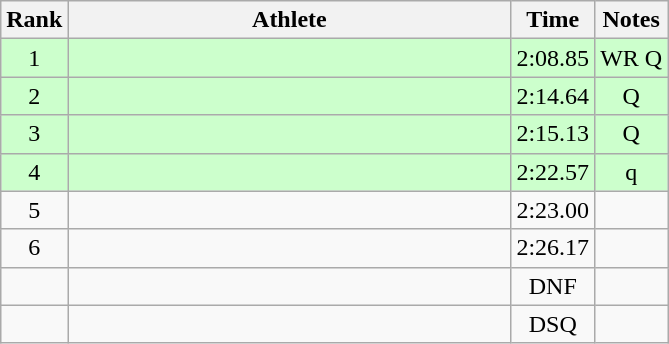<table class="wikitable" style="text-align:center">
<tr>
<th>Rank</th>
<th Style="width:18em">Athlete</th>
<th>Time</th>
<th>Notes</th>
</tr>
<tr style="background:#cfc">
<td>1</td>
<td style="text-align:left"></td>
<td>2:08.85</td>
<td>WR Q</td>
</tr>
<tr style="background:#cfc">
<td>2</td>
<td style="text-align:left"></td>
<td>2:14.64</td>
<td>Q</td>
</tr>
<tr style="background:#cfc">
<td>3</td>
<td style="text-align:left"></td>
<td>2:15.13</td>
<td>Q</td>
</tr>
<tr style="background:#cfc">
<td>4</td>
<td style="text-align:left"></td>
<td>2:22.57</td>
<td>q</td>
</tr>
<tr>
<td>5</td>
<td style="text-align:left"></td>
<td>2:23.00</td>
<td></td>
</tr>
<tr>
<td>6</td>
<td style="text-align:left"></td>
<td>2:26.17</td>
<td></td>
</tr>
<tr>
<td></td>
<td style="text-align:left"></td>
<td>DNF</td>
<td></td>
</tr>
<tr>
<td></td>
<td style="text-align:left"></td>
<td>DSQ</td>
<td></td>
</tr>
</table>
